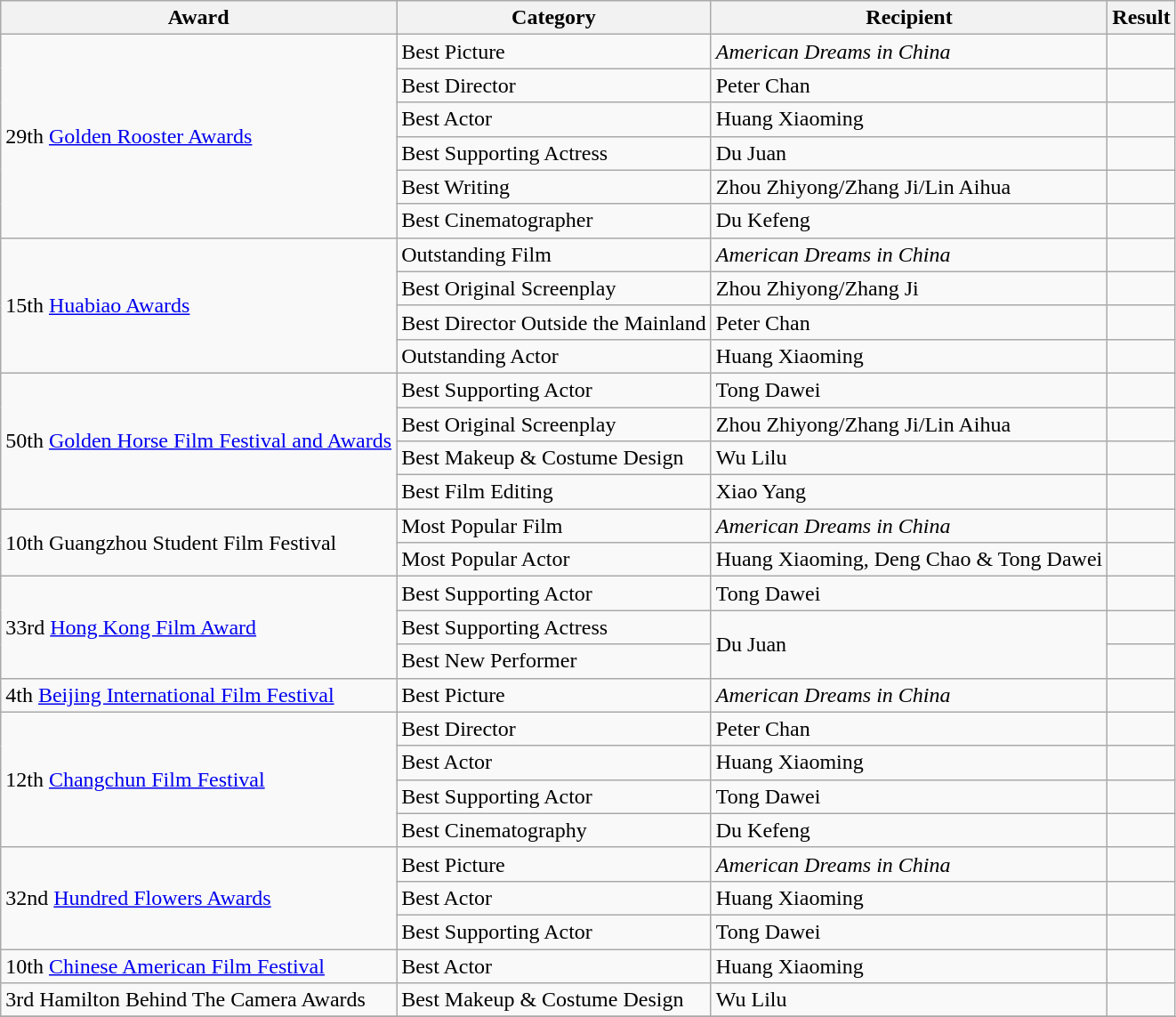<table class="wikitable">
<tr>
<th>Award</th>
<th>Category</th>
<th>Recipient</th>
<th>Result</th>
</tr>
<tr>
<td rowspan=6>29th <a href='#'>Golden Rooster Awards</a></td>
<td>Best Picture</td>
<td><em>American Dreams in China</em></td>
<td></td>
</tr>
<tr>
<td>Best Director</td>
<td>Peter Chan</td>
<td></td>
</tr>
<tr>
<td>Best Actor</td>
<td>Huang Xiaoming</td>
<td></td>
</tr>
<tr>
<td>Best Supporting Actress</td>
<td>Du Juan</td>
<td></td>
</tr>
<tr>
<td>Best Writing</td>
<td>Zhou Zhiyong/Zhang Ji/Lin Aihua</td>
<td></td>
</tr>
<tr>
<td>Best Cinematographer</td>
<td>Du Kefeng</td>
<td></td>
</tr>
<tr>
<td rowspan=4>15th <a href='#'>Huabiao Awards</a></td>
<td>Outstanding Film</td>
<td rowspan=1><em>American Dreams in China</em></td>
<td></td>
</tr>
<tr>
<td>Best Original Screenplay</td>
<td>Zhou Zhiyong/Zhang Ji</td>
<td></td>
</tr>
<tr>
<td>Best Director Outside the Mainland</td>
<td>Peter Chan</td>
<td></td>
</tr>
<tr>
<td>Outstanding Actor</td>
<td>Huang Xiaoming</td>
<td></td>
</tr>
<tr>
<td rowspan=4>50th <a href='#'>Golden Horse Film Festival and Awards</a></td>
<td>Best Supporting Actor</td>
<td>Tong Dawei</td>
<td></td>
</tr>
<tr>
<td>Best Original Screenplay</td>
<td>Zhou Zhiyong/Zhang Ji/Lin Aihua</td>
<td></td>
</tr>
<tr>
<td>Best Makeup & Costume Design</td>
<td>Wu Lilu</td>
<td></td>
</tr>
<tr>
<td>Best Film Editing</td>
<td>Xiao Yang</td>
<td></td>
</tr>
<tr>
<td rowspan=2>10th Guangzhou Student Film Festival</td>
<td>Most Popular Film</td>
<td><em>American Dreams in China</em></td>
<td></td>
</tr>
<tr>
<td>Most Popular Actor</td>
<td>Huang Xiaoming, Deng Chao & Tong Dawei</td>
<td></td>
</tr>
<tr>
<td rowspan=3>33rd <a href='#'>Hong Kong Film Award</a></td>
<td>Best Supporting Actor</td>
<td>Tong Dawei</td>
<td></td>
</tr>
<tr>
<td>Best Supporting Actress</td>
<td rowspan=2>Du Juan</td>
<td></td>
</tr>
<tr>
<td>Best New Performer</td>
<td></td>
</tr>
<tr>
<td>4th <a href='#'>Beijing International Film Festival</a></td>
<td>Best Picture</td>
<td><em>American Dreams in China</em></td>
<td></td>
</tr>
<tr>
<td rowspan=4>12th <a href='#'>Changchun Film Festival</a></td>
<td>Best Director</td>
<td>Peter Chan</td>
<td></td>
</tr>
<tr>
<td>Best Actor</td>
<td>Huang Xiaoming</td>
<td></td>
</tr>
<tr>
<td>Best Supporting Actor</td>
<td>Tong Dawei</td>
<td></td>
</tr>
<tr>
<td>Best Cinematography</td>
<td>Du Kefeng</td>
<td></td>
</tr>
<tr>
<td rowspan=3>32nd <a href='#'>Hundred Flowers Awards</a></td>
<td>Best Picture</td>
<td><em>American Dreams in China</em></td>
<td></td>
</tr>
<tr>
<td>Best Actor</td>
<td>Huang Xiaoming</td>
<td></td>
</tr>
<tr>
<td>Best Supporting Actor</td>
<td>Tong Dawei</td>
<td></td>
</tr>
<tr>
<td>10th <a href='#'>Chinese American Film Festival</a></td>
<td>Best Actor</td>
<td>Huang Xiaoming</td>
<td></td>
</tr>
<tr>
<td>3rd Hamilton Behind The Camera Awards</td>
<td>Best Makeup & Costume Design</td>
<td>Wu Lilu</td>
<td></td>
</tr>
<tr>
</tr>
</table>
